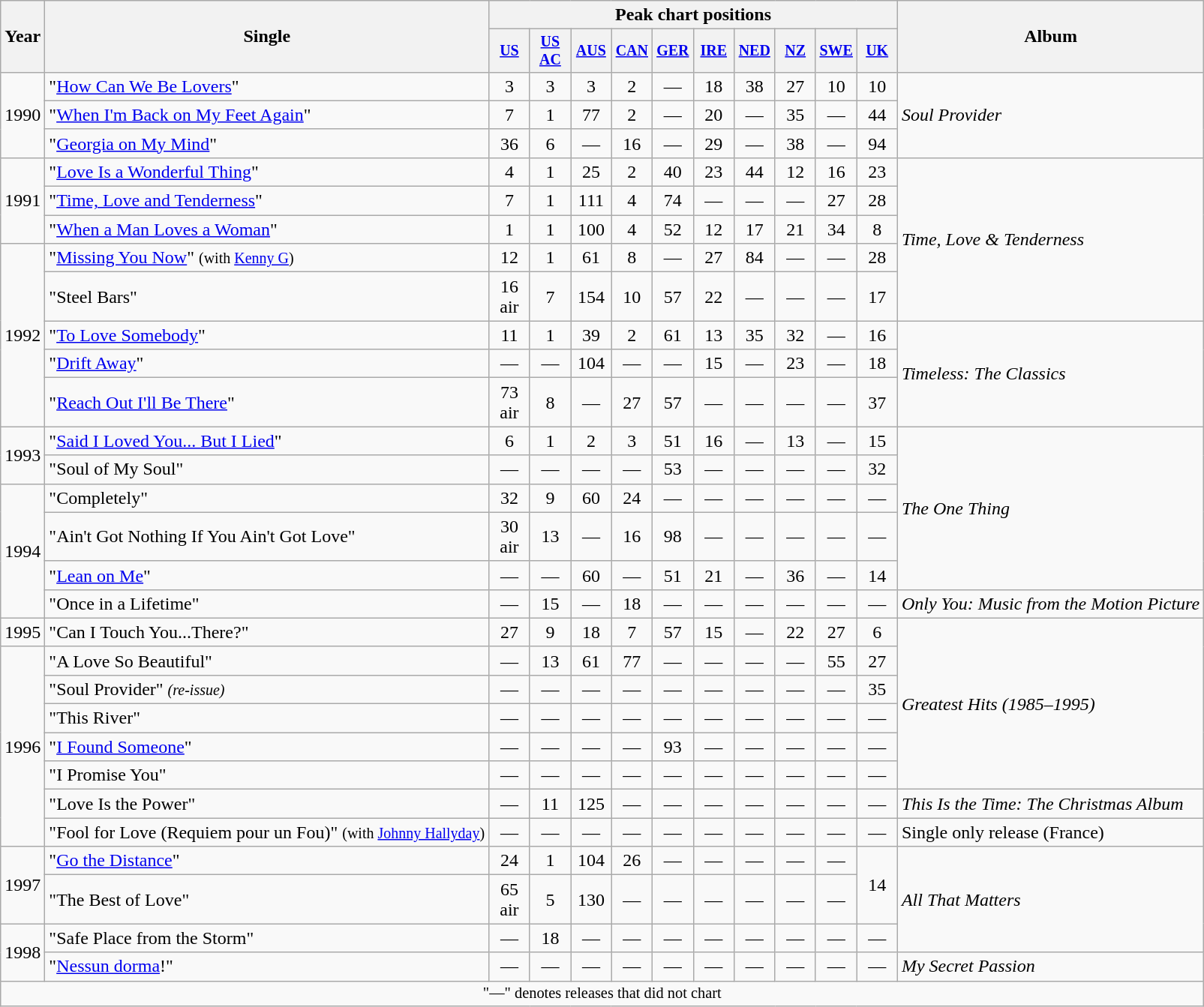<table class="wikitable" style="text-align:center;">
<tr>
<th rowspan="2">Year</th>
<th rowspan="2">Single</th>
<th colspan="10">Peak chart positions</th>
<th rowspan="2">Album</th>
</tr>
<tr style="font-size:smaller;">
<th width="30"><a href='#'>US</a><br></th>
<th width="30"><a href='#'>US AC</a><br></th>
<th width="30"><a href='#'>AUS</a><br></th>
<th width="30"><a href='#'>CAN</a><br></th>
<th width="30"><a href='#'>GER</a><br></th>
<th width="30"><a href='#'>IRE</a><br></th>
<th width="30"><a href='#'>NED</a><br></th>
<th width="30"><a href='#'>NZ</a><br></th>
<th width="30"><a href='#'>SWE</a><br></th>
<th width="30"><a href='#'>UK</a><br></th>
</tr>
<tr>
<td rowspan="3">1990</td>
<td align="left">"<a href='#'>How Can We Be Lovers</a>"</td>
<td>3</td>
<td>3</td>
<td>3</td>
<td>2</td>
<td>—</td>
<td>18</td>
<td>38</td>
<td>27</td>
<td>10</td>
<td>10</td>
<td align="left" rowspan="3"><em>Soul Provider</em></td>
</tr>
<tr>
<td align="left">"<a href='#'>When I'm Back on My Feet Again</a>"</td>
<td>7</td>
<td>1</td>
<td>77</td>
<td>2</td>
<td>—</td>
<td>20</td>
<td>—</td>
<td>35</td>
<td>—</td>
<td>44</td>
</tr>
<tr>
<td align="left">"<a href='#'>Georgia on My Mind</a>"</td>
<td>36</td>
<td>6</td>
<td>—</td>
<td>16</td>
<td>—</td>
<td>29</td>
<td>—</td>
<td>38</td>
<td>—</td>
<td>94</td>
</tr>
<tr>
<td rowspan="3">1991</td>
<td align="left">"<a href='#'>Love Is a Wonderful Thing</a>"</td>
<td>4</td>
<td>1</td>
<td>25</td>
<td>2</td>
<td>40</td>
<td>23</td>
<td>44</td>
<td>12</td>
<td>16</td>
<td>23</td>
<td align="left" rowspan="5"><em>Time, Love & Tenderness</em></td>
</tr>
<tr>
<td align="left">"<a href='#'>Time, Love and Tenderness</a>"</td>
<td>7</td>
<td>1</td>
<td>111</td>
<td>4</td>
<td>74</td>
<td>—</td>
<td>—</td>
<td>—</td>
<td>27</td>
<td>28</td>
</tr>
<tr>
<td align="left">"<a href='#'>When a Man Loves a Woman</a>"</td>
<td>1</td>
<td>1</td>
<td>100</td>
<td>4</td>
<td>52</td>
<td>12</td>
<td>17</td>
<td>21</td>
<td>34</td>
<td>8</td>
</tr>
<tr>
<td rowspan="5">1992</td>
<td align="left">"<a href='#'>Missing You Now</a>" <small>(with <a href='#'>Kenny G</a>)</small></td>
<td>12</td>
<td>1</td>
<td>61</td>
<td>8</td>
<td>—</td>
<td>27</td>
<td>84</td>
<td>—</td>
<td>—</td>
<td>28</td>
</tr>
<tr>
<td align="left">"Steel Bars"</td>
<td>16 air</td>
<td>7</td>
<td>154</td>
<td>10</td>
<td>57</td>
<td>22</td>
<td>—</td>
<td>—</td>
<td>—</td>
<td>17</td>
</tr>
<tr>
<td align="left">"<a href='#'>To Love Somebody</a>"</td>
<td>11</td>
<td>1</td>
<td>39</td>
<td>2</td>
<td>61</td>
<td>13</td>
<td>35</td>
<td>32</td>
<td>—</td>
<td>16</td>
<td align="left" rowspan="3"><em>Timeless: The Classics</em></td>
</tr>
<tr>
<td align="left">"<a href='#'>Drift Away</a>"</td>
<td>—</td>
<td>—</td>
<td>104</td>
<td>—</td>
<td>—</td>
<td>15</td>
<td>—</td>
<td>23</td>
<td>—</td>
<td>18</td>
</tr>
<tr>
<td align="left">"<a href='#'>Reach Out I'll Be There</a>"</td>
<td>73 air</td>
<td>8</td>
<td>—</td>
<td>27</td>
<td>57</td>
<td>—</td>
<td>—</td>
<td>—</td>
<td>—</td>
<td>37</td>
</tr>
<tr>
<td rowspan="2">1993</td>
<td align="left">"<a href='#'>Said I Loved You... But I Lied</a>"</td>
<td>6</td>
<td>1</td>
<td>2</td>
<td>3</td>
<td>51</td>
<td>16</td>
<td>—</td>
<td>13</td>
<td>—</td>
<td>15</td>
<td align="left" rowspan="5"><em>The One Thing</em></td>
</tr>
<tr>
<td align="left">"Soul of My Soul"</td>
<td>—</td>
<td>—</td>
<td>—</td>
<td>—</td>
<td>53</td>
<td>—</td>
<td>—</td>
<td>—</td>
<td>—</td>
<td>32</td>
</tr>
<tr>
<td rowspan="4">1994</td>
<td align="left">"Completely"</td>
<td>32</td>
<td>9</td>
<td>60</td>
<td>24</td>
<td>—</td>
<td>—</td>
<td>—</td>
<td>—</td>
<td>—</td>
<td>—</td>
</tr>
<tr>
<td align="left">"Ain't Got Nothing If You Ain't Got Love"</td>
<td>30 air</td>
<td>13</td>
<td>—</td>
<td>16</td>
<td>98</td>
<td>—</td>
<td>—</td>
<td>—</td>
<td>—</td>
<td>—</td>
</tr>
<tr>
<td align="left">"<a href='#'>Lean on Me</a>"</td>
<td>—</td>
<td>—</td>
<td>60</td>
<td>—</td>
<td>51</td>
<td>21</td>
<td>—</td>
<td>36</td>
<td>—</td>
<td>14</td>
</tr>
<tr>
<td align="left">"Once in a Lifetime"</td>
<td>—</td>
<td>15</td>
<td>—</td>
<td>18</td>
<td>—</td>
<td>—</td>
<td>—</td>
<td>—</td>
<td>—</td>
<td>—</td>
<td align="left"><em>Only You: Music from the Motion Picture</em></td>
</tr>
<tr>
<td>1995</td>
<td align="left">"Can I Touch You...There?"</td>
<td>27</td>
<td>9</td>
<td>18</td>
<td>7</td>
<td>57</td>
<td>15</td>
<td>—</td>
<td>22</td>
<td>27</td>
<td>6</td>
<td align="left" rowspan="6"><em>Greatest Hits (1985–1995)</em></td>
</tr>
<tr>
<td rowspan="7">1996</td>
<td align="left">"A Love So Beautiful"</td>
<td>—</td>
<td>13</td>
<td>61</td>
<td>77</td>
<td>—</td>
<td>—</td>
<td>—</td>
<td>—</td>
<td>55</td>
<td>27</td>
</tr>
<tr>
<td align="left">"Soul Provider" <small><em>(re-issue)</em></small></td>
<td>—</td>
<td>—</td>
<td>—</td>
<td>—</td>
<td>—</td>
<td>—</td>
<td>—</td>
<td>—</td>
<td>—</td>
<td>35</td>
</tr>
<tr>
<td align="left">"This River"</td>
<td>—</td>
<td>—</td>
<td>—</td>
<td>—</td>
<td>—</td>
<td>—</td>
<td>—</td>
<td>—</td>
<td>—</td>
<td>—</td>
</tr>
<tr>
<td align="left">"<a href='#'>I Found Someone</a>"</td>
<td>—</td>
<td>—</td>
<td>—</td>
<td>—</td>
<td>93</td>
<td>—</td>
<td>—</td>
<td>—</td>
<td>—</td>
<td>—</td>
</tr>
<tr>
<td align="left">"I Promise You"</td>
<td>—</td>
<td>—</td>
<td>—</td>
<td>—</td>
<td>—</td>
<td>—</td>
<td>—</td>
<td>—</td>
<td>—</td>
<td>—</td>
</tr>
<tr>
<td align="left">"Love Is the Power"</td>
<td>—</td>
<td>11</td>
<td>125</td>
<td>—</td>
<td>—</td>
<td>—</td>
<td>—</td>
<td>—</td>
<td>—</td>
<td>—</td>
<td align="left"><em>This Is the Time: The Christmas Album</em></td>
</tr>
<tr>
<td align="left">"Fool for Love (Requiem pour un Fou)" <small>(with <a href='#'>Johnny Hallyday</a>)</small></td>
<td>—</td>
<td>—</td>
<td>—</td>
<td>—</td>
<td>—</td>
<td>—</td>
<td>—</td>
<td>—</td>
<td>—</td>
<td>—</td>
<td align="left">Single only release (France)</td>
</tr>
<tr>
<td rowspan="2">1997</td>
<td align="left">"<a href='#'>Go the Distance</a>"</td>
<td>24</td>
<td>1</td>
<td>104</td>
<td>26</td>
<td>—</td>
<td>—</td>
<td>—</td>
<td>—</td>
<td>—</td>
<td rowspan="2">14</td>
<td align="left" rowspan="3"><em>All That Matters</em></td>
</tr>
<tr>
<td align="left">"The Best of Love"</td>
<td>65 air</td>
<td>5</td>
<td>130</td>
<td>—</td>
<td>—</td>
<td>—</td>
<td>—</td>
<td>—</td>
<td>—</td>
</tr>
<tr>
<td rowspan="2">1998</td>
<td align="left">"Safe Place from the Storm"</td>
<td>—</td>
<td>18</td>
<td>—</td>
<td>—</td>
<td>—</td>
<td>—</td>
<td>—</td>
<td>—</td>
<td>—</td>
<td>—</td>
</tr>
<tr>
<td align="left">"<a href='#'>Nessun dorma</a>!"</td>
<td>—</td>
<td>—</td>
<td>—</td>
<td>—</td>
<td>—</td>
<td>—</td>
<td>—</td>
<td>—</td>
<td>—</td>
<td>—</td>
<td align="left"><em>My Secret Passion</em></td>
</tr>
<tr>
<td colspan="20" style="font-size:85%">"—" denotes releases that did not chart</td>
</tr>
</table>
